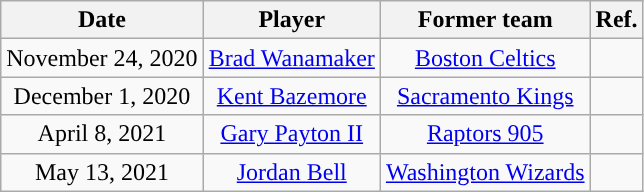<table class="wikitable sortable sortable" style="text-align: center">
<tr>
<th>Date</th>
<th>Player</th>
<th>Former team</th>
<th>Ref.</th>
</tr>
<tr>
<td>November 24, 2020</td>
<td><a href='#'>Brad Wanamaker</a></td>
<td><a href='#'>Boston Celtics</a></td>
<td></td>
</tr>
<tr>
<td>December 1, 2020</td>
<td><a href='#'>Kent Bazemore</a></td>
<td><a href='#'>Sacramento Kings</a></td>
<td></td>
</tr>
<tr>
<td>April 8, 2021</td>
<td><a href='#'>Gary Payton II</a></td>
<td><a href='#'>Raptors 905</a></td>
<td></td>
</tr>
<tr>
<td>May 13, 2021</td>
<td><a href='#'>Jordan Bell</a></td>
<td><a href='#'>Washington Wizards</a></td>
<td></td>
</tr>
</table>
